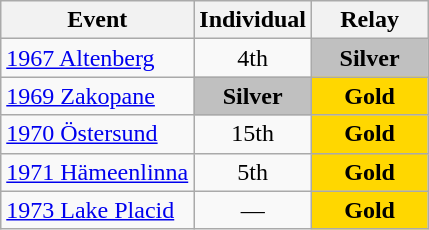<table class="wikitable" style="text-align: center;">
<tr ">
<th>Event</th>
<th style="width:70px;">Individual</th>
<th style="width:70px;">Relay</th>
</tr>
<tr>
<td align=left> <a href='#'>1967 Altenberg</a></td>
<td>4th</td>
<td style="background:silver;"><strong>Silver</strong></td>
</tr>
<tr>
<td align=left> <a href='#'>1969 Zakopane</a></td>
<td style="background:silver;"><strong>Silver</strong></td>
<td style="background:gold;"><strong>Gold</strong></td>
</tr>
<tr>
<td align=left> <a href='#'>1970 Östersund</a></td>
<td>15th</td>
<td style="background:gold;"><strong>Gold</strong></td>
</tr>
<tr>
<td align=left> <a href='#'>1971 Hämeenlinna</a></td>
<td>5th</td>
<td style="background:gold;"><strong>Gold</strong></td>
</tr>
<tr>
<td align=left> <a href='#'>1973 Lake Placid</a></td>
<td>—</td>
<td style="background:gold;"><strong>Gold</strong></td>
</tr>
</table>
